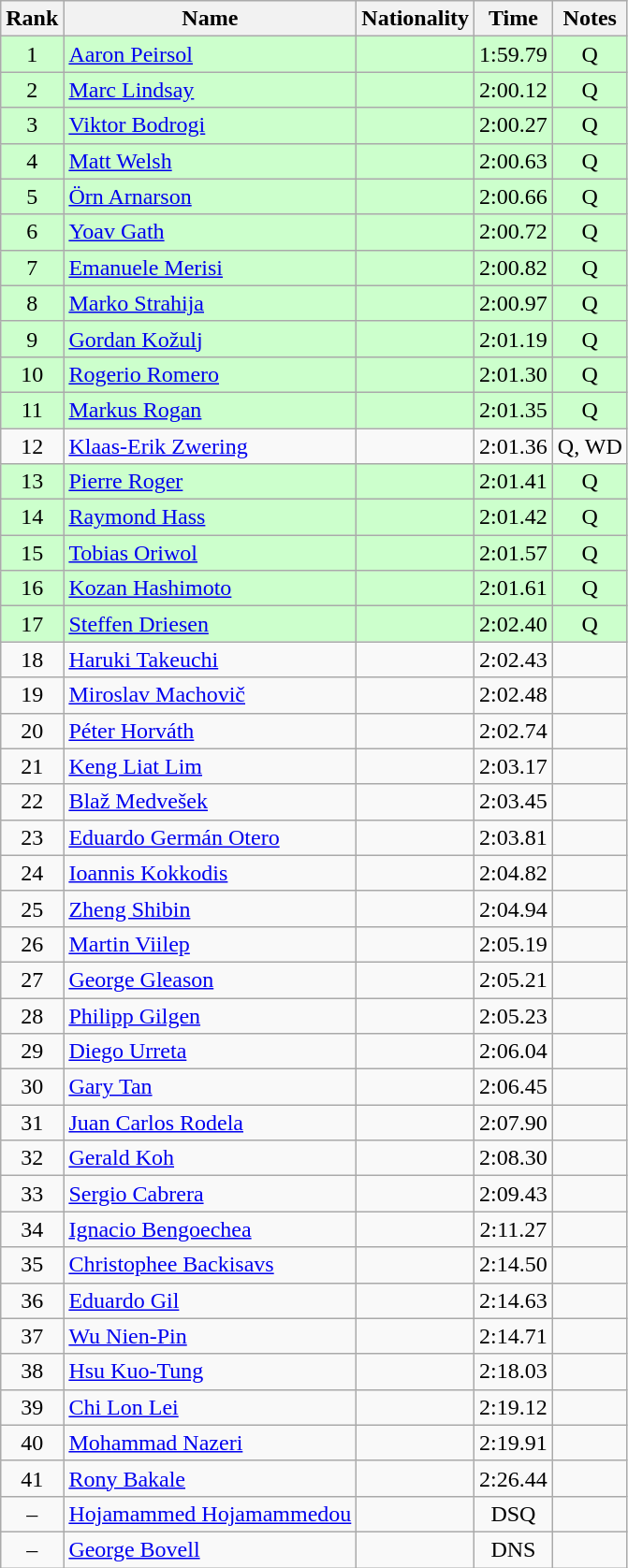<table class="wikitable sortable" style="text-align:center">
<tr>
<th>Rank</th>
<th>Name</th>
<th>Nationality</th>
<th>Time</th>
<th>Notes</th>
</tr>
<tr bgcolor=ccffcc>
<td>1</td>
<td align=left><a href='#'>Aaron Peirsol</a></td>
<td align=left></td>
<td>1:59.79</td>
<td>Q</td>
</tr>
<tr bgcolor=ccffcc>
<td>2</td>
<td align=left><a href='#'>Marc Lindsay</a></td>
<td align=left></td>
<td>2:00.12</td>
<td>Q</td>
</tr>
<tr bgcolor=ccffcc>
<td>3</td>
<td align=left><a href='#'>Viktor Bodrogi</a></td>
<td align=left></td>
<td>2:00.27</td>
<td>Q</td>
</tr>
<tr bgcolor=ccffcc>
<td>4</td>
<td align=left><a href='#'>Matt Welsh</a></td>
<td align=left></td>
<td>2:00.63</td>
<td>Q</td>
</tr>
<tr bgcolor=ccffcc>
<td>5</td>
<td align=left><a href='#'>Örn Arnarson</a></td>
<td align=left></td>
<td>2:00.66</td>
<td>Q</td>
</tr>
<tr bgcolor=ccffcc>
<td>6</td>
<td align=left><a href='#'>Yoav Gath</a></td>
<td align=left></td>
<td>2:00.72</td>
<td>Q</td>
</tr>
<tr bgcolor=ccffcc>
<td>7</td>
<td align=left><a href='#'>Emanuele Merisi</a></td>
<td align=left></td>
<td>2:00.82</td>
<td>Q</td>
</tr>
<tr bgcolor=ccffcc>
<td>8</td>
<td align=left><a href='#'>Marko Strahija</a></td>
<td align=left></td>
<td>2:00.97</td>
<td>Q</td>
</tr>
<tr bgcolor=ccffcc>
<td>9</td>
<td align=left><a href='#'>Gordan Kožulj</a></td>
<td align=left></td>
<td>2:01.19</td>
<td>Q</td>
</tr>
<tr bgcolor=ccffcc>
<td>10</td>
<td align=left><a href='#'>Rogerio Romero</a></td>
<td align=left></td>
<td>2:01.30</td>
<td>Q</td>
</tr>
<tr bgcolor=ccffcc>
<td>11</td>
<td align=left><a href='#'>Markus Rogan</a></td>
<td align=left></td>
<td>2:01.35</td>
<td>Q</td>
</tr>
<tr>
<td>12</td>
<td align=left><a href='#'>Klaas-Erik Zwering</a></td>
<td align=left></td>
<td>2:01.36</td>
<td>Q, WD</td>
</tr>
<tr bgcolor=ccffcc>
<td>13</td>
<td align=left><a href='#'>Pierre Roger</a></td>
<td align=left></td>
<td>2:01.41</td>
<td>Q</td>
</tr>
<tr bgcolor=ccffcc>
<td>14</td>
<td align=left><a href='#'>Raymond Hass</a></td>
<td align=left></td>
<td>2:01.42</td>
<td>Q</td>
</tr>
<tr bgcolor=ccffcc>
<td>15</td>
<td align=left><a href='#'>Tobias Oriwol</a></td>
<td align=left></td>
<td>2:01.57</td>
<td>Q</td>
</tr>
<tr bgcolor=ccffcc>
<td>16</td>
<td align=left><a href='#'>Kozan Hashimoto</a></td>
<td align=left></td>
<td>2:01.61</td>
<td>Q</td>
</tr>
<tr bgcolor=ccffcc>
<td>17</td>
<td align=left><a href='#'>Steffen Driesen</a></td>
<td align=left></td>
<td>2:02.40</td>
<td>Q</td>
</tr>
<tr>
<td>18</td>
<td align=left><a href='#'>Haruki Takeuchi</a></td>
<td align=left></td>
<td>2:02.43</td>
<td></td>
</tr>
<tr>
<td>19</td>
<td align=left><a href='#'>Miroslav Machovič</a></td>
<td align=left></td>
<td>2:02.48</td>
<td></td>
</tr>
<tr>
<td>20</td>
<td align=left><a href='#'>Péter Horváth</a></td>
<td align=left></td>
<td>2:02.74</td>
<td></td>
</tr>
<tr>
<td>21</td>
<td align=left><a href='#'>Keng Liat Lim</a></td>
<td align=left></td>
<td>2:03.17</td>
<td></td>
</tr>
<tr>
<td>22</td>
<td align=left><a href='#'>Blaž Medvešek</a></td>
<td align=left></td>
<td>2:03.45</td>
<td></td>
</tr>
<tr>
<td>23</td>
<td align=left><a href='#'>Eduardo Germán Otero</a></td>
<td align=left></td>
<td>2:03.81</td>
<td></td>
</tr>
<tr>
<td>24</td>
<td align=left><a href='#'>Ioannis Kokkodis</a></td>
<td align=left></td>
<td>2:04.82</td>
<td></td>
</tr>
<tr>
<td>25</td>
<td align=left><a href='#'>Zheng Shibin</a></td>
<td align=left></td>
<td>2:04.94</td>
<td></td>
</tr>
<tr>
<td>26</td>
<td align=left><a href='#'>Martin Viilep</a></td>
<td align=left></td>
<td>2:05.19</td>
<td></td>
</tr>
<tr>
<td>27</td>
<td align=left><a href='#'>George Gleason</a></td>
<td align=left></td>
<td>2:05.21</td>
<td></td>
</tr>
<tr>
<td>28</td>
<td align=left><a href='#'>Philipp Gilgen</a></td>
<td align=left></td>
<td>2:05.23</td>
<td></td>
</tr>
<tr>
<td>29</td>
<td align=left><a href='#'>Diego Urreta</a></td>
<td align=left></td>
<td>2:06.04</td>
<td></td>
</tr>
<tr>
<td>30</td>
<td align=left><a href='#'>Gary Tan</a></td>
<td align=left></td>
<td>2:06.45</td>
<td></td>
</tr>
<tr>
<td>31</td>
<td align=left><a href='#'>Juan Carlos Rodela</a></td>
<td align=left></td>
<td>2:07.90</td>
<td></td>
</tr>
<tr>
<td>32</td>
<td align=left><a href='#'>Gerald Koh</a></td>
<td align=left></td>
<td>2:08.30</td>
<td></td>
</tr>
<tr>
<td>33</td>
<td align=left><a href='#'>Sergio Cabrera</a></td>
<td align=left></td>
<td>2:09.43</td>
<td></td>
</tr>
<tr>
<td>34</td>
<td align=left><a href='#'>Ignacio Bengoechea</a></td>
<td align=left></td>
<td>2:11.27</td>
<td></td>
</tr>
<tr>
<td>35</td>
<td align=left><a href='#'>Christophee Backisavs</a></td>
<td align=left></td>
<td>2:14.50</td>
<td></td>
</tr>
<tr>
<td>36</td>
<td align=left><a href='#'>Eduardo Gil</a></td>
<td align=left></td>
<td>2:14.63</td>
<td></td>
</tr>
<tr>
<td>37</td>
<td align=left><a href='#'>Wu Nien-Pin</a></td>
<td align=left></td>
<td>2:14.71</td>
<td></td>
</tr>
<tr>
<td>38</td>
<td align=left><a href='#'>Hsu Kuo-Tung</a></td>
<td align=left></td>
<td>2:18.03</td>
<td></td>
</tr>
<tr>
<td>39</td>
<td align=left><a href='#'>Chi Lon Lei</a></td>
<td align=left></td>
<td>2:19.12</td>
<td></td>
</tr>
<tr>
<td>40</td>
<td align=left><a href='#'>Mohammad Nazeri</a></td>
<td align=left></td>
<td>2:19.91</td>
<td></td>
</tr>
<tr>
<td>41</td>
<td align=left><a href='#'>Rony Bakale</a></td>
<td align=left></td>
<td>2:26.44</td>
<td></td>
</tr>
<tr>
<td>–</td>
<td align=left><a href='#'>Hojamammed Hojamammedou</a></td>
<td align=left></td>
<td>DSQ</td>
<td></td>
</tr>
<tr>
<td>–</td>
<td align=left><a href='#'>George Bovell</a></td>
<td align=left></td>
<td>DNS</td>
<td></td>
</tr>
</table>
